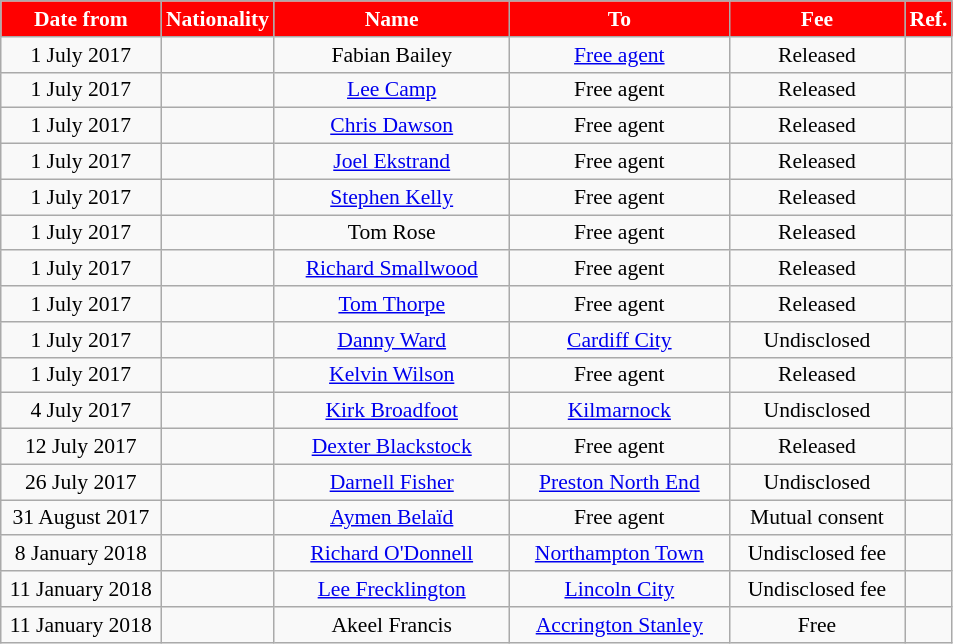<table class="wikitable"  style="text-align:center; font-size:90%; ">
<tr>
<th style="background:#FF0000; color:white; width:100px;">Date from</th>
<th style="background:#FF0000; color:white; width:50px;">Nationality</th>
<th style="background:#FF0000; color:white; width:150px;">Name</th>
<th style="background:#FF0000; color:white; width:140px;">To</th>
<th style="background:#FF0000; color:white; width:110px;">Fee</th>
<th style="background:#FF0000; color:white; width:25px;">Ref.</th>
</tr>
<tr>
<td>1 July 2017</td>
<td></td>
<td>Fabian Bailey</td>
<td><a href='#'>Free agent</a></td>
<td>Released</td>
<td></td>
</tr>
<tr>
<td>1 July 2017</td>
<td></td>
<td><a href='#'>Lee Camp</a></td>
<td>Free agent </td>
<td>Released</td>
<td></td>
</tr>
<tr>
<td>1 July 2017</td>
<td></td>
<td><a href='#'>Chris Dawson</a></td>
<td>Free agent</td>
<td>Released</td>
<td></td>
</tr>
<tr>
<td>1 July 2017</td>
<td></td>
<td><a href='#'>Joel Ekstrand</a></td>
<td>Free agent</td>
<td>Released</td>
<td></td>
</tr>
<tr>
<td>1 July 2017</td>
<td></td>
<td><a href='#'>Stephen Kelly</a></td>
<td>Free agent</td>
<td>Released</td>
<td></td>
</tr>
<tr>
<td>1 July 2017</td>
<td></td>
<td>Tom Rose</td>
<td>Free agent</td>
<td>Released</td>
<td></td>
</tr>
<tr>
<td>1 July 2017</td>
<td></td>
<td><a href='#'>Richard Smallwood</a></td>
<td>Free agent </td>
<td>Released</td>
<td></td>
</tr>
<tr>
<td>1 July 2017</td>
<td></td>
<td><a href='#'>Tom Thorpe</a></td>
<td>Free agent </td>
<td>Released</td>
<td></td>
</tr>
<tr>
<td>1 July 2017</td>
<td></td>
<td><a href='#'>Danny Ward</a></td>
<td><a href='#'>Cardiff City</a></td>
<td>Undisclosed</td>
<td></td>
</tr>
<tr>
<td>1 July 2017</td>
<td></td>
<td><a href='#'>Kelvin Wilson</a></td>
<td>Free agent</td>
<td>Released</td>
<td></td>
</tr>
<tr>
<td>4 July 2017</td>
<td></td>
<td><a href='#'>Kirk Broadfoot</a></td>
<td><a href='#'>Kilmarnock</a></td>
<td>Undisclosed</td>
<td></td>
</tr>
<tr>
<td>12 July 2017</td>
<td></td>
<td><a href='#'>Dexter Blackstock</a></td>
<td>Free agent</td>
<td>Released</td>
<td></td>
</tr>
<tr>
<td>26 July 2017</td>
<td></td>
<td><a href='#'>Darnell Fisher</a></td>
<td><a href='#'>Preston North End</a></td>
<td>Undisclosed</td>
<td></td>
</tr>
<tr>
<td>31 August 2017</td>
<td></td>
<td><a href='#'>Aymen Belaïd</a></td>
<td>Free agent</td>
<td>Mutual consent</td>
<td></td>
</tr>
<tr>
<td>8 January 2018</td>
<td></td>
<td><a href='#'>Richard O'Donnell</a></td>
<td><a href='#'>Northampton Town</a></td>
<td>Undisclosed fee</td>
<td></td>
</tr>
<tr>
<td>11 January 2018</td>
<td></td>
<td><a href='#'>Lee Frecklington</a></td>
<td><a href='#'>Lincoln City</a></td>
<td>Undisclosed fee</td>
<td></td>
</tr>
<tr>
<td>11 January 2018</td>
<td></td>
<td>Akeel Francis</td>
<td><a href='#'>Accrington Stanley</a></td>
<td>Free</td>
<td></td>
</tr>
</table>
